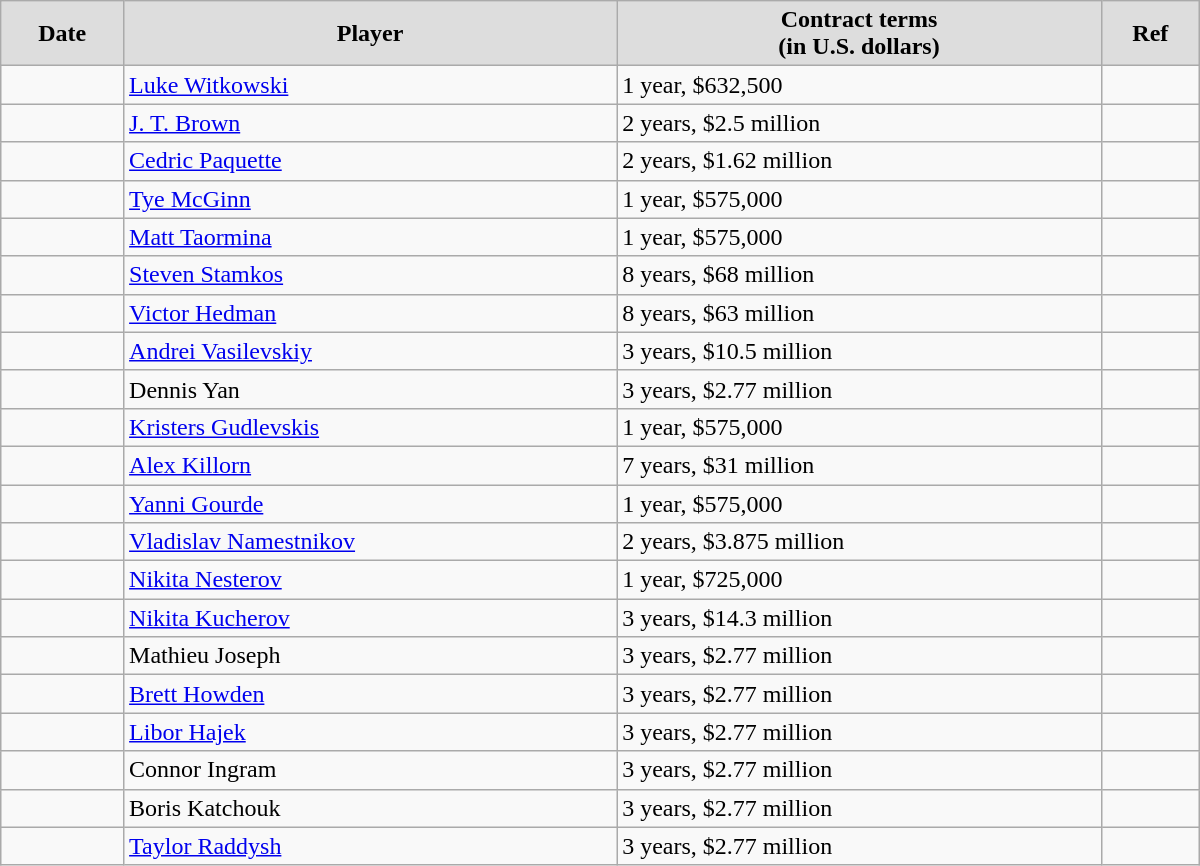<table class="wikitable" style="border-collapse: collapse; width: 50em; padding: 3;">
<tr align="center" bgcolor="#dddddd">
<td><strong>Date</strong></td>
<td><strong>Player</strong></td>
<td><strong>Contract terms</strong><br><strong>(in U.S. dollars)</strong></td>
<td><strong>Ref</strong></td>
</tr>
<tr>
<td></td>
<td><a href='#'>Luke Witkowski</a></td>
<td>1 year, $632,500</td>
<td></td>
</tr>
<tr>
<td></td>
<td><a href='#'>J. T. Brown</a></td>
<td>2 years, $2.5 million</td>
<td></td>
</tr>
<tr>
<td></td>
<td><a href='#'>Cedric Paquette</a></td>
<td>2 years, $1.62 million</td>
<td></td>
</tr>
<tr>
<td></td>
<td><a href='#'>Tye McGinn</a></td>
<td>1 year, $575,000</td>
<td></td>
</tr>
<tr>
<td></td>
<td><a href='#'>Matt Taormina</a></td>
<td>1 year, $575,000</td>
<td></td>
</tr>
<tr>
<td></td>
<td><a href='#'>Steven Stamkos</a></td>
<td>8 years, $68 million</td>
<td></td>
</tr>
<tr>
<td></td>
<td><a href='#'>Victor Hedman</a></td>
<td>8 years, $63 million</td>
<td></td>
</tr>
<tr>
<td></td>
<td><a href='#'>Andrei Vasilevskiy</a></td>
<td>3 years, $10.5 million</td>
<td></td>
</tr>
<tr>
<td></td>
<td>Dennis Yan</td>
<td>3 years, $2.77 million</td>
<td></td>
</tr>
<tr>
<td></td>
<td><a href='#'>Kristers Gudlevskis</a></td>
<td>1 year, $575,000</td>
<td></td>
</tr>
<tr>
<td></td>
<td><a href='#'>Alex Killorn</a></td>
<td>7 years, $31 million</td>
<td></td>
</tr>
<tr>
<td></td>
<td><a href='#'>Yanni Gourde</a></td>
<td>1 year, $575,000</td>
<td></td>
</tr>
<tr>
<td></td>
<td><a href='#'>Vladislav Namestnikov</a></td>
<td>2 years, $3.875 million</td>
<td></td>
</tr>
<tr>
<td></td>
<td><a href='#'>Nikita Nesterov</a></td>
<td>1 year, $725,000</td>
<td></td>
</tr>
<tr>
<td></td>
<td><a href='#'>Nikita Kucherov</a></td>
<td>3 years, $14.3 million</td>
<td></td>
</tr>
<tr>
<td></td>
<td>Mathieu Joseph</td>
<td>3 years, $2.77 million</td>
<td></td>
</tr>
<tr>
<td></td>
<td><a href='#'>Brett Howden</a></td>
<td>3 years, $2.77 million</td>
<td></td>
</tr>
<tr>
<td></td>
<td><a href='#'>Libor Hajek</a></td>
<td>3 years, $2.77 million</td>
<td></td>
</tr>
<tr>
<td></td>
<td>Connor Ingram</td>
<td>3 years, $2.77 million</td>
<td></td>
</tr>
<tr>
<td></td>
<td>Boris Katchouk</td>
<td>3 years, $2.77 million</td>
<td></td>
</tr>
<tr>
<td></td>
<td><a href='#'>Taylor Raddysh</a></td>
<td>3 years, $2.77 million</td>
<td></td>
</tr>
</table>
